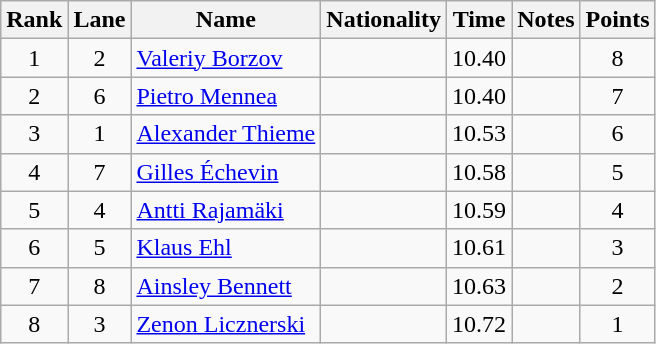<table class="wikitable sortable" style="text-align:center">
<tr>
<th>Rank</th>
<th>Lane</th>
<th>Name</th>
<th>Nationality</th>
<th>Time</th>
<th>Notes</th>
<th>Points</th>
</tr>
<tr>
<td>1</td>
<td>2</td>
<td align=left><a href='#'>Valeriy Borzov</a></td>
<td align=left></td>
<td>10.40</td>
<td></td>
<td>8</td>
</tr>
<tr>
<td>2</td>
<td>6</td>
<td align=left><a href='#'>Pietro Mennea</a></td>
<td align=left></td>
<td>10.40</td>
<td></td>
<td>7</td>
</tr>
<tr>
<td>3</td>
<td>1</td>
<td align=left><a href='#'>Alexander Thieme</a></td>
<td align=left></td>
<td>10.53</td>
<td></td>
<td>6</td>
</tr>
<tr>
<td>4</td>
<td>7</td>
<td align=left><a href='#'>Gilles Échevin</a></td>
<td align=left></td>
<td>10.58</td>
<td></td>
<td>5</td>
</tr>
<tr>
<td>5</td>
<td>4</td>
<td align=left><a href='#'>Antti Rajamäki</a></td>
<td align=left></td>
<td>10.59</td>
<td></td>
<td>4</td>
</tr>
<tr>
<td>6</td>
<td>5</td>
<td align=left><a href='#'>Klaus Ehl</a></td>
<td align=left></td>
<td>10.61</td>
<td></td>
<td>3</td>
</tr>
<tr>
<td>7</td>
<td>8</td>
<td align=left><a href='#'>Ainsley Bennett</a></td>
<td align=left></td>
<td>10.63</td>
<td></td>
<td>2</td>
</tr>
<tr>
<td>8</td>
<td>3</td>
<td align=left><a href='#'>Zenon Licznerski</a></td>
<td align=left></td>
<td>10.72</td>
<td></td>
<td>1</td>
</tr>
</table>
